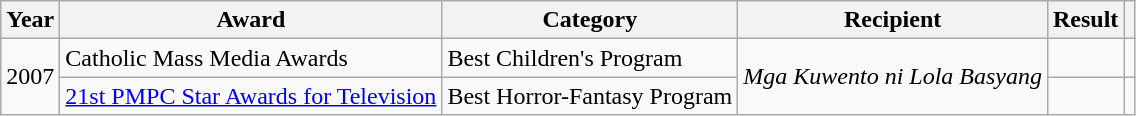<table class="wikitable">
<tr>
<th>Year</th>
<th>Award</th>
<th>Category</th>
<th>Recipient</th>
<th>Result</th>
<th></th>
</tr>
<tr>
<td rowspan=2>2007</td>
<td>Catholic Mass Media Awards</td>
<td>Best Children's Program</td>
<td rowspan=2><em>Mga Kuwento ni Lola Basyang</em></td>
<td></td>
<td></td>
</tr>
<tr>
<td><a href='#'>21st PMPC Star Awards for Television</a></td>
<td>Best Horror-Fantasy Program</td>
<td></td>
<td></td>
</tr>
</table>
